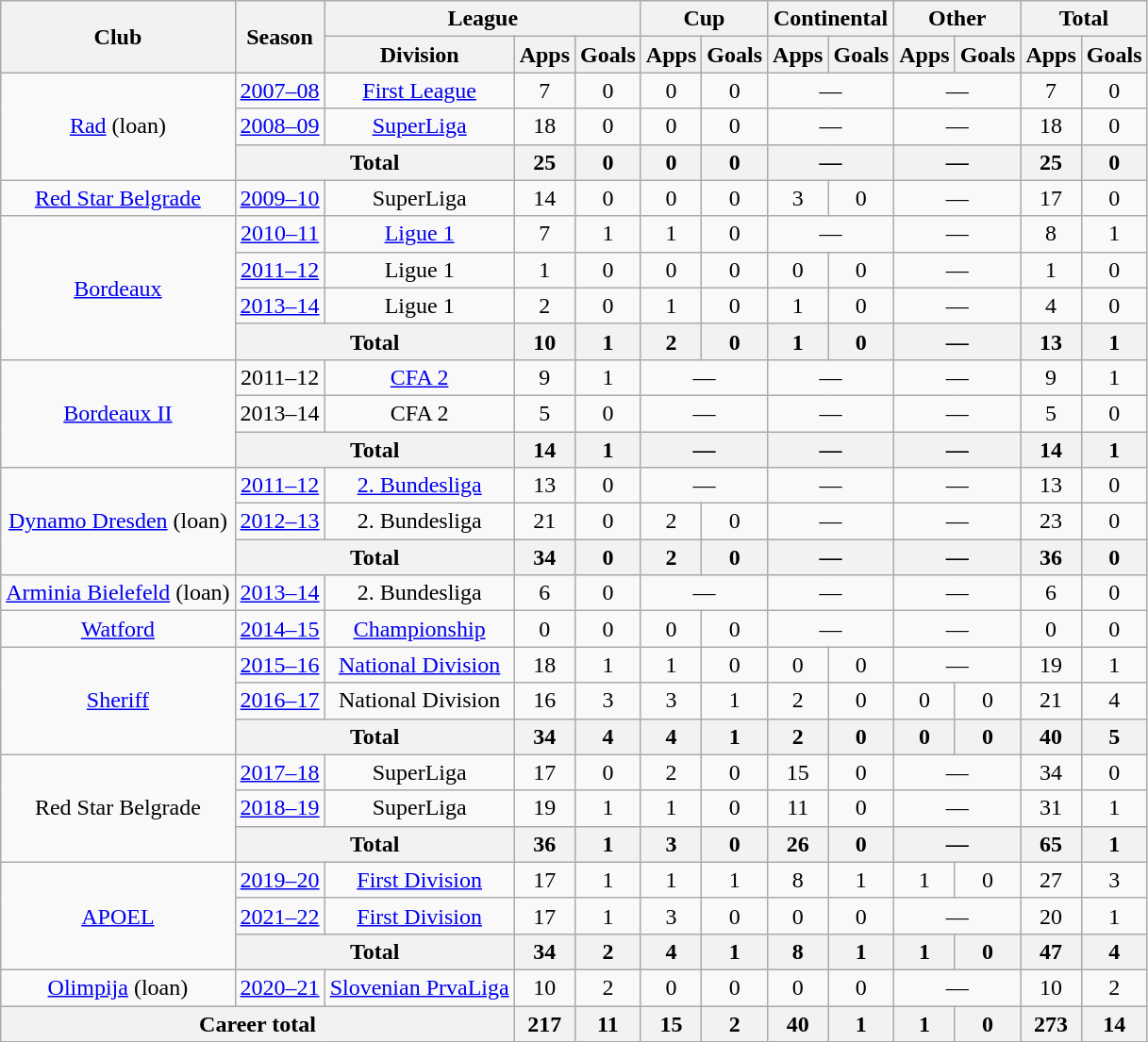<table class="wikitable" style="text-align:center">
<tr>
<th rowspan="2">Club</th>
<th rowspan="2">Season</th>
<th colspan="3">League</th>
<th colspan="2">Cup</th>
<th colspan="2">Continental</th>
<th colspan="2">Other</th>
<th colspan="2">Total</th>
</tr>
<tr>
<th>Division</th>
<th>Apps</th>
<th>Goals</th>
<th>Apps</th>
<th>Goals</th>
<th>Apps</th>
<th>Goals</th>
<th>Apps</th>
<th>Goals</th>
<th>Apps</th>
<th>Goals</th>
</tr>
<tr>
<td rowspan="3"><a href='#'>Rad</a> (loan)</td>
<td><a href='#'>2007–08</a></td>
<td><a href='#'>First League</a></td>
<td>7</td>
<td>0</td>
<td>0</td>
<td>0</td>
<td colspan="2">—</td>
<td colspan="2">—</td>
<td>7</td>
<td>0</td>
</tr>
<tr>
<td><a href='#'>2008–09</a></td>
<td><a href='#'>SuperLiga</a></td>
<td>18</td>
<td>0</td>
<td>0</td>
<td>0</td>
<td colspan="2">—</td>
<td colspan="2">—</td>
<td>18</td>
<td>0</td>
</tr>
<tr>
<th colspan="2">Total</th>
<th>25</th>
<th>0</th>
<th>0</th>
<th>0</th>
<th colspan="2">—</th>
<th colspan="2">—</th>
<th>25</th>
<th>0</th>
</tr>
<tr>
<td><a href='#'>Red Star Belgrade</a></td>
<td><a href='#'>2009–10</a></td>
<td>SuperLiga</td>
<td>14</td>
<td>0</td>
<td>0</td>
<td>0</td>
<td>3</td>
<td>0</td>
<td colspan="2">—</td>
<td>17</td>
<td>0</td>
</tr>
<tr>
<td rowspan="4"><a href='#'>Bordeaux</a></td>
<td><a href='#'>2010–11</a></td>
<td><a href='#'>Ligue 1</a></td>
<td>7</td>
<td>1</td>
<td>1</td>
<td>0</td>
<td colspan="2">—</td>
<td colspan="2">—</td>
<td>8</td>
<td>1</td>
</tr>
<tr>
<td><a href='#'>2011–12</a></td>
<td>Ligue 1</td>
<td>1</td>
<td>0</td>
<td>0</td>
<td>0</td>
<td>0</td>
<td>0</td>
<td colspan="2">—</td>
<td>1</td>
<td>0</td>
</tr>
<tr>
<td><a href='#'>2013–14</a></td>
<td>Ligue 1</td>
<td>2</td>
<td>0</td>
<td>1</td>
<td>0</td>
<td>1</td>
<td>0</td>
<td colspan="2">—</td>
<td>4</td>
<td>0</td>
</tr>
<tr>
<th colspan="2">Total</th>
<th>10</th>
<th>1</th>
<th>2</th>
<th>0</th>
<th>1</th>
<th>0</th>
<th colspan="2">—</th>
<th>13</th>
<th>1</th>
</tr>
<tr>
<td rowspan="3"><a href='#'>Bordeaux II</a></td>
<td>2011–12</td>
<td><a href='#'>CFA 2</a></td>
<td>9</td>
<td>1</td>
<td colspan="2">—</td>
<td colspan="2">—</td>
<td colspan="2">—</td>
<td>9</td>
<td>1</td>
</tr>
<tr>
<td>2013–14</td>
<td>CFA 2</td>
<td>5</td>
<td>0</td>
<td colspan="2">—</td>
<td colspan="2">—</td>
<td colspan="2">—</td>
<td>5</td>
<td>0</td>
</tr>
<tr>
<th colspan="2">Total</th>
<th>14</th>
<th>1</th>
<th colspan="2">—</th>
<th colspan="2">—</th>
<th colspan="2">—</th>
<th>14</th>
<th>1</th>
</tr>
<tr>
<td rowspan="3"><a href='#'>Dynamo Dresden</a> (loan)</td>
<td><a href='#'>2011–12</a></td>
<td><a href='#'>2. Bundesliga</a></td>
<td>13</td>
<td>0</td>
<td colspan="2">—</td>
<td colspan="2">—</td>
<td colspan="2">—</td>
<td>13</td>
<td>0</td>
</tr>
<tr>
<td><a href='#'>2012–13</a></td>
<td>2. Bundesliga</td>
<td>21</td>
<td>0</td>
<td>2</td>
<td>0</td>
<td colspan="2">—</td>
<td colspan="2">—</td>
<td>23</td>
<td>0</td>
</tr>
<tr>
<th colspan="2">Total</th>
<th>34</th>
<th>0</th>
<th>2</th>
<th>0</th>
<th colspan="2">—</th>
<th colspan="2">—</th>
<th>36</th>
<th>0</th>
</tr>
<tr>
<td><a href='#'>Arminia Bielefeld</a> (loan)</td>
<td><a href='#'>2013–14</a></td>
<td>2. Bundesliga</td>
<td>6</td>
<td>0</td>
<td colspan="2">—</td>
<td colspan="2">—</td>
<td colspan="2">—</td>
<td>6</td>
<td>0</td>
</tr>
<tr>
<td><a href='#'>Watford</a></td>
<td><a href='#'>2014–15</a></td>
<td><a href='#'>Championship</a></td>
<td>0</td>
<td>0</td>
<td>0</td>
<td>0</td>
<td colspan="2">—</td>
<td colspan="2">—</td>
<td>0</td>
<td>0</td>
</tr>
<tr>
<td rowspan="3"><a href='#'>Sheriff</a></td>
<td><a href='#'>2015–16</a></td>
<td><a href='#'>National Division</a></td>
<td>18</td>
<td>1</td>
<td>1</td>
<td>0</td>
<td>0</td>
<td>0</td>
<td colspan="2">—</td>
<td>19</td>
<td>1</td>
</tr>
<tr>
<td><a href='#'>2016–17</a></td>
<td>National Division</td>
<td>16</td>
<td>3</td>
<td>3</td>
<td>1</td>
<td>2</td>
<td>0</td>
<td>0</td>
<td>0</td>
<td>21</td>
<td>4</td>
</tr>
<tr>
<th colspan="2">Total</th>
<th>34</th>
<th>4</th>
<th>4</th>
<th>1</th>
<th>2</th>
<th>0</th>
<th>0</th>
<th>0</th>
<th>40</th>
<th>5</th>
</tr>
<tr>
<td rowspan="3">Red Star Belgrade</td>
<td><a href='#'>2017–18</a></td>
<td>SuperLiga</td>
<td>17</td>
<td>0</td>
<td>2</td>
<td>0</td>
<td>15</td>
<td>0</td>
<td colspan="2">—</td>
<td>34</td>
<td>0</td>
</tr>
<tr>
<td><a href='#'>2018–19</a></td>
<td>SuperLiga</td>
<td>19</td>
<td>1</td>
<td>1</td>
<td>0</td>
<td>11</td>
<td>0</td>
<td colspan="2">—</td>
<td>31</td>
<td>1</td>
</tr>
<tr>
<th colspan="2">Total</th>
<th>36</th>
<th>1</th>
<th>3</th>
<th>0</th>
<th>26</th>
<th>0</th>
<th colspan="2">—</th>
<th>65</th>
<th>1</th>
</tr>
<tr>
<td rowspan="3"><a href='#'>APOEL</a></td>
<td><a href='#'>2019–20</a></td>
<td><a href='#'>First Division</a></td>
<td>17</td>
<td>1</td>
<td>1</td>
<td>1</td>
<td>8</td>
<td>1</td>
<td>1</td>
<td>0</td>
<td>27</td>
<td>3</td>
</tr>
<tr>
<td><a href='#'>2021–22</a></td>
<td><a href='#'>First Division</a></td>
<td>17</td>
<td>1</td>
<td>3</td>
<td>0</td>
<td>0</td>
<td>0</td>
<td colspan="2">—</td>
<td>20</td>
<td>1</td>
</tr>
<tr>
<th colspan="2">Total</th>
<th>34</th>
<th>2</th>
<th>4</th>
<th>1</th>
<th>8</th>
<th>1</th>
<th>1</th>
<th>0</th>
<th>47</th>
<th>4</th>
</tr>
<tr>
<td><a href='#'>Olimpija</a> (loan)</td>
<td><a href='#'>2020–21</a></td>
<td><a href='#'>Slovenian PrvaLiga</a></td>
<td>10</td>
<td>2</td>
<td>0</td>
<td>0</td>
<td>0</td>
<td>0</td>
<td colspan="2">—</td>
<td>10</td>
<td>2</td>
</tr>
<tr>
<th colspan="3">Career total</th>
<th>217</th>
<th>11</th>
<th>15</th>
<th>2</th>
<th>40</th>
<th>1</th>
<th>1</th>
<th>0</th>
<th>273</th>
<th>14</th>
</tr>
</table>
